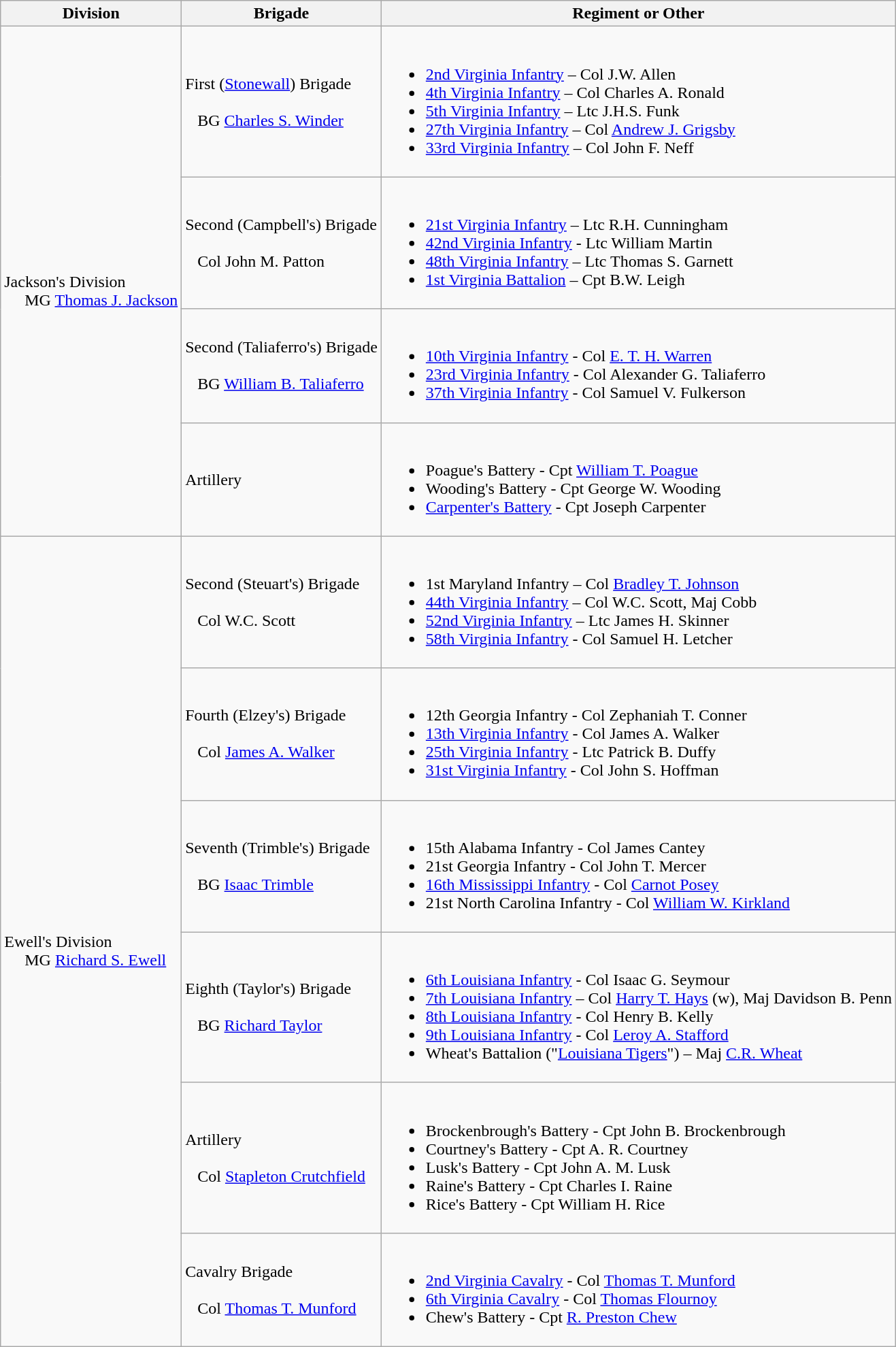<table class="wikitable">
<tr>
<th>Division</th>
<th>Brigade</th>
<th>Regiment or Other</th>
</tr>
<tr>
<td rowspan=4><br>Jackson's Division
<br>    
MG <a href='#'>Thomas J. Jackson</a></td>
<td>First (<a href='#'>Stonewall</a>) Brigade<br><br>  
BG <a href='#'>Charles S. Winder</a></td>
<td><br><ul><li><a href='#'>2nd Virginia Infantry</a> – Col J.W. Allen</li><li><a href='#'>4th Virginia Infantry</a> – Col Charles A. Ronald</li><li><a href='#'>5th Virginia Infantry</a> – Ltc J.H.S. Funk</li><li><a href='#'>27th Virginia Infantry</a> – Col <a href='#'>Andrew J. Grigsby</a></li><li><a href='#'>33rd Virginia Infantry</a> – Col John F. Neff</li></ul></td>
</tr>
<tr>
<td>Second (Campbell's) Brigade<br><br>  
Col John M. Patton</td>
<td><br><ul><li><a href='#'>21st Virginia Infantry</a> – Ltc R.H. Cunningham</li><li><a href='#'>42nd Virginia Infantry</a> - Ltc William Martin</li><li><a href='#'>48th Virginia Infantry</a> – Ltc Thomas S. Garnett</li><li><a href='#'>1st Virginia Battalion</a> – Cpt B.W. Leigh</li></ul></td>
</tr>
<tr>
<td>Second (Taliaferro's) Brigade<br><br>  
BG <a href='#'>William B. Taliaferro</a></td>
<td><br><ul><li><a href='#'>10th Virginia Infantry</a> - Col <a href='#'>E. T. H. Warren</a></li><li><a href='#'>23rd Virginia Infantry</a> - Col Alexander G. Taliaferro</li><li><a href='#'>37th Virginia Infantry</a> - Col Samuel V. Fulkerson</li></ul></td>
</tr>
<tr>
<td>Artillery</td>
<td><br><ul><li>Poague's Battery - Cpt <a href='#'>William T. Poague</a></li><li>Wooding's Battery - Cpt George W. Wooding</li><li><a href='#'>Carpenter's Battery</a> - Cpt Joseph Carpenter</li></ul></td>
</tr>
<tr>
<td rowspan=6><br>Ewell's Division
<br>    
MG <a href='#'>Richard S. Ewell</a></td>
<td>Second (Steuart's) Brigade<br><br>  
Col W.C. Scott</td>
<td><br><ul><li>1st Maryland Infantry – Col <a href='#'>Bradley T. Johnson</a></li><li><a href='#'>44th Virginia Infantry</a> – Col W.C. Scott, Maj Cobb</li><li><a href='#'>52nd Virginia Infantry</a> – Ltc James H. Skinner</li><li><a href='#'>58th Virginia Infantry</a> - Col Samuel H. Letcher</li></ul></td>
</tr>
<tr>
<td>Fourth (Elzey's) Brigade<br><br>  
Col <a href='#'>James A. Walker</a></td>
<td><br><ul><li>12th Georgia Infantry - Col  Zephaniah T. Conner</li><li><a href='#'>13th Virginia Infantry</a> - Col James A. Walker</li><li><a href='#'>25th Virginia Infantry</a> - Ltc Patrick B. Duffy</li><li><a href='#'>31st Virginia Infantry</a> - Col John S. Hoffman</li></ul></td>
</tr>
<tr>
<td>Seventh (Trimble's) Brigade<br><br>  
BG <a href='#'>Isaac Trimble</a></td>
<td><br><ul><li>15th Alabama Infantry - Col James Cantey</li><li>21st Georgia Infantry - Col John T. Mercer</li><li><a href='#'>16th Mississippi Infantry</a> - Col <a href='#'>Carnot Posey</a></li><li>21st North Carolina Infantry - Col <a href='#'>William W. Kirkland</a></li></ul></td>
</tr>
<tr>
<td>Eighth (Taylor's) Brigade<br><br>  
BG <a href='#'>Richard Taylor</a></td>
<td><br><ul><li><a href='#'>6th Louisiana Infantry</a> - Col Isaac G. Seymour</li><li><a href='#'>7th Louisiana Infantry</a> – Col <a href='#'>Harry T. Hays</a> (w), Maj Davidson B. Penn</li><li><a href='#'>8th Louisiana Infantry</a> - Col Henry B. Kelly</li><li><a href='#'>9th Louisiana Infantry</a> - Col <a href='#'>Leroy A. Stafford</a></li><li>Wheat's Battalion ("<a href='#'>Louisiana Tigers</a>") – Maj <a href='#'>C.R. Wheat</a></li></ul></td>
</tr>
<tr>
<td>Artillery<br><br>  
Col <a href='#'>Stapleton Crutchfield</a></td>
<td><br><ul><li>Brockenbrough's Battery - Cpt John B. Brockenbrough</li><li>Courtney's Battery - Cpt A. R. Courtney</li><li>Lusk's Battery - Cpt John A. M. Lusk</li><li>Raine's Battery - Cpt Charles I. Raine</li><li>Rice's Battery - Cpt William H. Rice</li></ul></td>
</tr>
<tr>
<td>Cavalry Brigade<br><br>  
Col <a href='#'>Thomas T. Munford</a></td>
<td><br><ul><li><a href='#'>2nd Virginia Cavalry</a> - Col <a href='#'>Thomas T. Munford</a></li><li><a href='#'>6th Virginia Cavalry</a> - Col <a href='#'>Thomas Flournoy</a></li><li>Chew's Battery - Cpt <a href='#'>R. Preston Chew</a></li></ul></td>
</tr>
</table>
